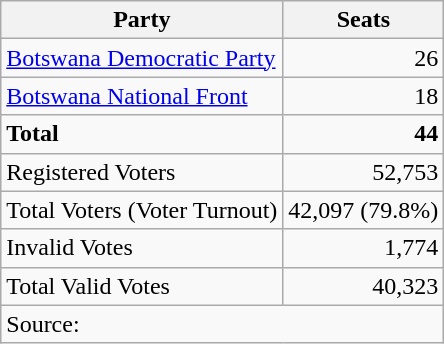<table class=wikitable style=text-align:right>
<tr>
<th>Party</th>
<th>Seats</th>
</tr>
<tr>
<td align=left><a href='#'>Botswana Democratic Party</a></td>
<td>26</td>
</tr>
<tr>
<td align=left><a href='#'>Botswana National Front</a></td>
<td>18</td>
</tr>
<tr>
<td align=left><strong>Total</strong></td>
<td><strong>44</strong></td>
</tr>
<tr>
<td align=left>Registered Voters</td>
<td>52,753</td>
</tr>
<tr>
<td align=left>Total Voters (Voter Turnout)</td>
<td>42,097 (79.8%)</td>
</tr>
<tr>
<td align=left>Invalid Votes</td>
<td>1,774</td>
</tr>
<tr>
<td align=left>Total Valid Votes</td>
<td>40,323</td>
</tr>
<tr>
<td colspan=4 align=left>Source: </td>
</tr>
</table>
